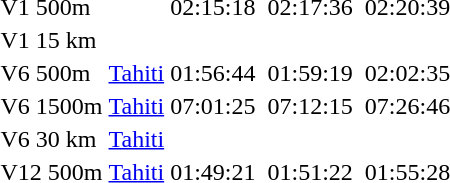<table>
<tr>
<td>V1 500m  </td>
<td></td>
<td>02:15:18</td>
<td></td>
<td>02:17:36</td>
<td></td>
<td>02:20:39</td>
</tr>
<tr>
<td>V1 15 km</td>
<td></td>
<td></td>
<td></td>
<td></td>
<td></td>
<td></td>
</tr>
<tr>
<td>V6 500m</td>
<td> <a href='#'>Tahiti</a></td>
<td>01:56:44</td>
<td></td>
<td>01:59:19</td>
<td></td>
<td>02:02:35</td>
</tr>
<tr>
<td>V6 1500m</td>
<td> <a href='#'>Tahiti</a></td>
<td>07:01:25</td>
<td></td>
<td>07:12:15</td>
<td></td>
<td>07:26:46</td>
</tr>
<tr>
<td>V6 30 km</td>
<td> <a href='#'>Tahiti</a></td>
<td></td>
<td></td>
<td></td>
<td></td>
<td></td>
</tr>
<tr>
<td>V12 500m</td>
<td> <a href='#'>Tahiti</a></td>
<td>01:49:21</td>
<td></td>
<td>01:51:22</td>
<td></td>
<td>01:55:28</td>
</tr>
</table>
